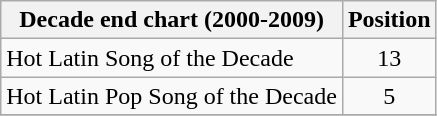<table class="wikitable">
<tr>
<th>Decade end chart (2000-2009)</th>
<th>Position</th>
</tr>
<tr>
<td>Hot Latin Song of the Decade</td>
<td style="text-align:center;">13</td>
</tr>
<tr>
<td>Hot Latin Pop Song of the Decade</td>
<td style="text-align:center;">5</td>
</tr>
<tr>
</tr>
</table>
